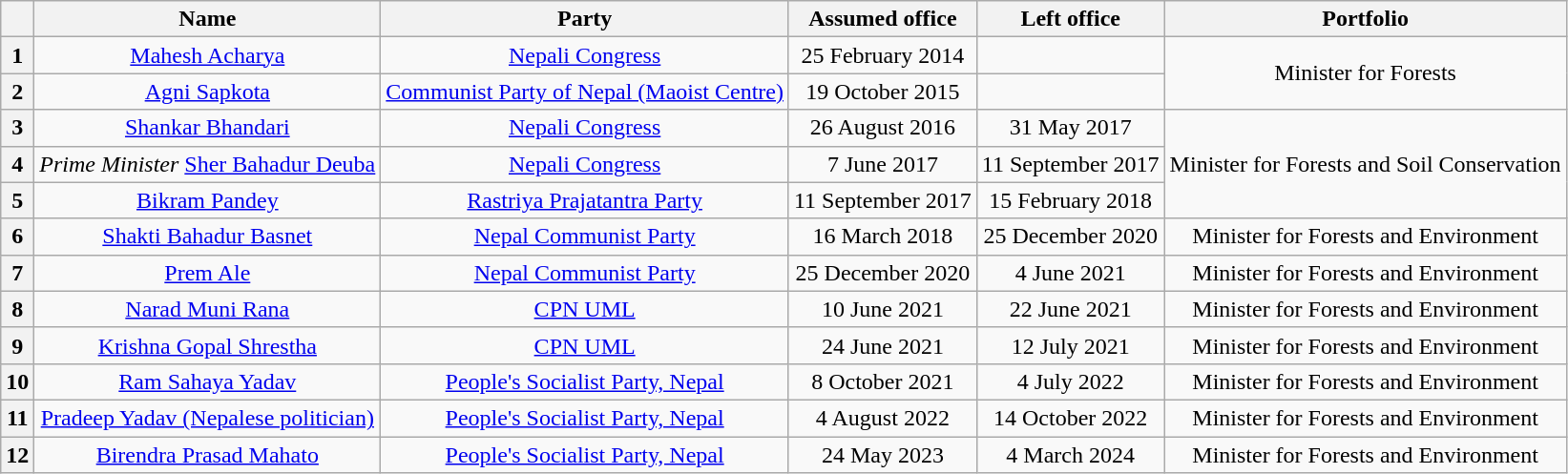<table class="wikitable" style="text-align: center;">
<tr>
<th scope="col"></th>
<th scope="col">Name</th>
<th scope="col">Party</th>
<th scope="col">Assumed office</th>
<th scope="col">Left office</th>
<th>Portfolio</th>
</tr>
<tr>
<th scope="row">1</th>
<td><a href='#'>Mahesh Acharya</a></td>
<td><a href='#'>Nepali Congress</a></td>
<td>25 February 2014</td>
<td></td>
<td rowspan="2">Minister for Forests</td>
</tr>
<tr>
<th scope="row">2</th>
<td><a href='#'>Agni Sapkota</a></td>
<td><a href='#'>Communist Party of Nepal (Maoist Centre)</a></td>
<td>19 October 2015</td>
<td></td>
</tr>
<tr>
<th scope="row">3</th>
<td><a href='#'>Shankar Bhandari</a></td>
<td><a href='#'>Nepali Congress</a></td>
<td>26 August 2016</td>
<td>31 May 2017</td>
<td rowspan="3">Minister for Forests and Soil Conservation</td>
</tr>
<tr>
<th scope="row">4</th>
<td><em>Prime Minister</em> <a href='#'>Sher Bahadur Deuba</a></td>
<td><a href='#'>Nepali Congress</a></td>
<td>7 June 2017</td>
<td>11 September 2017</td>
</tr>
<tr>
<th scope="row">5</th>
<td><a href='#'>Bikram Pandey</a></td>
<td><a href='#'>Rastriya Prajatantra Party</a></td>
<td>11 September 2017</td>
<td>15 February 2018</td>
</tr>
<tr>
<th scope="row">6</th>
<td><a href='#'>Shakti Bahadur Basnet</a></td>
<td><a href='#'>Nepal Communist Party</a></td>
<td>16 March 2018</td>
<td>25 December 2020</td>
<td>Minister for Forests and Environment</td>
</tr>
<tr>
<th scope="row">7</th>
<td><a href='#'>Prem Ale</a></td>
<td><a href='#'>Nepal Communist Party</a></td>
<td>25 December 2020</td>
<td>4 June 2021</td>
<td>Minister for Forests and Environment</td>
</tr>
<tr>
<th scope="row">8</th>
<td><a href='#'>Narad Muni Rana</a></td>
<td><a href='#'>CPN UML</a></td>
<td>10 June 2021</td>
<td>22 June 2021</td>
<td>Minister for Forests and Environment</td>
</tr>
<tr>
<th scope="row">9</th>
<td><a href='#'>Krishna Gopal Shrestha</a></td>
<td><a href='#'>CPN UML</a></td>
<td>24 June 2021</td>
<td>12 July 2021</td>
<td>Minister for Forests and Environment</td>
</tr>
<tr>
<th scope="row">10</th>
<td><a href='#'>Ram Sahaya Yadav</a></td>
<td><a href='#'>People's Socialist Party, Nepal</a></td>
<td>8 October 2021</td>
<td>4 July 2022</td>
<td>Minister for Forests and Environment</td>
</tr>
<tr>
<th scope="row">11</th>
<td><a href='#'>Pradeep Yadav (Nepalese politician)</a></td>
<td><a href='#'>People's Socialist Party, Nepal</a></td>
<td>4 August 2022</td>
<td>14 October 2022</td>
<td>Minister for Forests and Environment</td>
</tr>
<tr>
<th scope="row">12</th>
<td><a href='#'>Birendra Prasad Mahato</a></td>
<td><a href='#'>People's Socialist Party, Nepal</a></td>
<td>24 May 2023</td>
<td>4 March 2024</td>
<td>Minister for Forests and Environment</td>
</tr>
</table>
